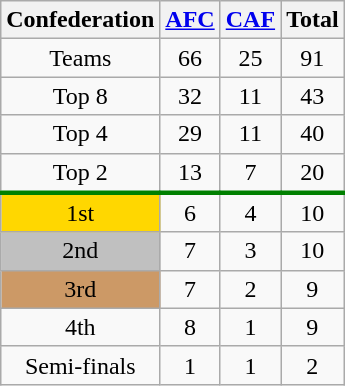<table class="wikitable" style="text-align:center">
<tr>
<th scope="row">Confederation</th>
<th scope="col"><a href='#'>AFC</a></th>
<th scope="col"><a href='#'>CAF</a></th>
<th scope="col">Total</th>
</tr>
<tr>
<td>Teams</td>
<td>66</td>
<td>25</td>
<td>91</td>
</tr>
<tr>
<td>Top 8</td>
<td>32</td>
<td>11</td>
<td>43</td>
</tr>
<tr>
<td>Top 4</td>
<td>29</td>
<td>11</td>
<td>40</td>
</tr>
<tr>
<td>Top 2</td>
<td>13</td>
<td>7</td>
<td>20</td>
</tr>
<tr style="border-top:3px solid green">
<td style="background: gold">1st</td>
<td>6</td>
<td>4</td>
<td>10</td>
</tr>
<tr>
<td style="background: silver">2nd</td>
<td>7</td>
<td>3</td>
<td>10</td>
</tr>
<tr>
<td style="background: #cc9966">3rd</td>
<td>7</td>
<td>2</td>
<td>9</td>
</tr>
<tr>
<td>4th</td>
<td>8</td>
<td>1</td>
<td>9</td>
</tr>
<tr>
<td>Semi-finals</td>
<td>1</td>
<td>1</td>
<td>2</td>
</tr>
</table>
